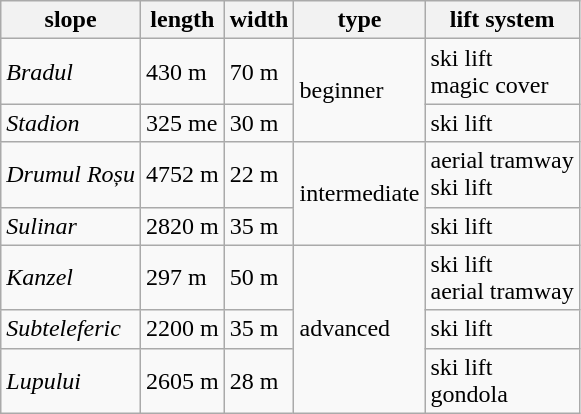<table class="wikitable">
<tr>
<th>slope</th>
<th>length</th>
<th>width</th>
<th>type</th>
<th>lift system</th>
</tr>
<tr>
<td><em>Bradul</em></td>
<td>430 m</td>
<td>70 m</td>
<td rowspan="2">beginner</td>
<td>ski lift<br>magic cover</td>
</tr>
<tr>
<td><em>Stadion</em></td>
<td>325 me</td>
<td>30 m</td>
<td>ski lift</td>
</tr>
<tr>
<td><em>Drumul Roșu</em></td>
<td>4752 m</td>
<td>22 m</td>
<td rowspan="2">intermediate</td>
<td>aerial tramway<br>ski lift</td>
</tr>
<tr>
<td><em>Sulinar</em></td>
<td>2820 m</td>
<td>35 m</td>
<td>ski lift</td>
</tr>
<tr>
<td><em>Kanzel</em></td>
<td>297 m</td>
<td>50 m</td>
<td rowspan="3">advanced</td>
<td>ski lift<br>aerial tramway</td>
</tr>
<tr>
<td><em>Subteleferic</em></td>
<td>2200 m</td>
<td>35 m</td>
<td>ski lift</td>
</tr>
<tr>
<td><em>Lupului</em></td>
<td>2605 m</td>
<td>28 m</td>
<td>ski lift<br>gondola</td>
</tr>
</table>
